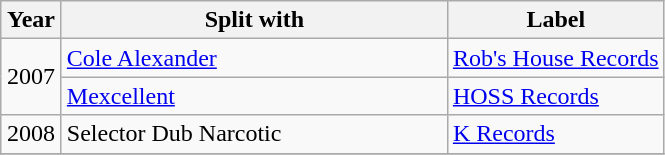<table class="wikitable">
<tr>
<th width="33">Year</th>
<th width="250">Split with</th>
<th>Label</th>
</tr>
<tr>
<td align="center" rowspan="2">2007</td>
<td><a href='#'>Cole Alexander</a></td>
<td><a href='#'>Rob's House Records</a></td>
</tr>
<tr>
<td><a href='#'>Mexcellent</a></td>
<td><a href='#'>HOSS Records</a></td>
</tr>
<tr>
<td align="center">2008</td>
<td>Selector Dub Narcotic</td>
<td><a href='#'>K Records</a></td>
</tr>
<tr>
</tr>
</table>
